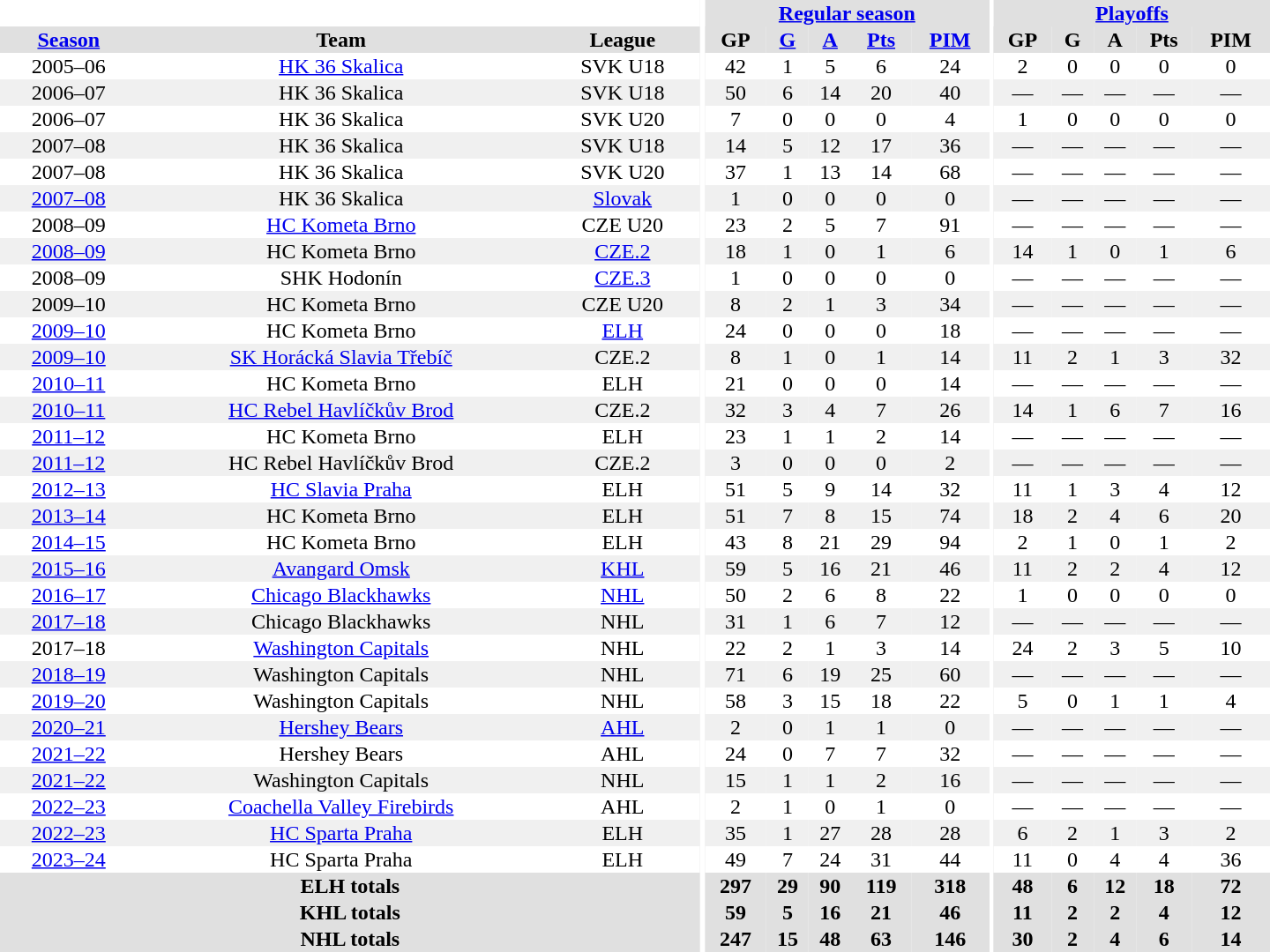<table border="0" cellpadding="1" cellspacing="0" style="text-align:center; width:60em">
<tr bgcolor="#e0e0e0">
<th colspan="3" bgcolor="#ffffff"></th>
<th rowspan="99" bgcolor="#ffffff"></th>
<th colspan="5"><a href='#'>Regular season</a></th>
<th rowspan="99" bgcolor="#ffffff"></th>
<th colspan="5"><a href='#'>Playoffs</a></th>
</tr>
<tr bgcolor="#e0e0e0">
<th><a href='#'>Season</a></th>
<th>Team</th>
<th>League</th>
<th>GP</th>
<th><a href='#'>G</a></th>
<th><a href='#'>A</a></th>
<th><a href='#'>Pts</a></th>
<th><a href='#'>PIM</a></th>
<th>GP</th>
<th>G</th>
<th>A</th>
<th>Pts</th>
<th>PIM</th>
</tr>
<tr>
<td>2005–06</td>
<td><a href='#'>HK 36 Skalica</a></td>
<td>SVK U18</td>
<td>42</td>
<td>1</td>
<td>5</td>
<td>6</td>
<td>24</td>
<td>2</td>
<td>0</td>
<td>0</td>
<td>0</td>
<td>0</td>
</tr>
<tr bgcolor="#f0f0f0">
<td>2006–07</td>
<td>HK 36 Skalica</td>
<td>SVK U18</td>
<td>50</td>
<td>6</td>
<td>14</td>
<td>20</td>
<td>40</td>
<td>—</td>
<td>—</td>
<td>—</td>
<td>—</td>
<td>—</td>
</tr>
<tr>
<td>2006–07</td>
<td>HK 36 Skalica</td>
<td>SVK U20</td>
<td>7</td>
<td>0</td>
<td>0</td>
<td>0</td>
<td>4</td>
<td>1</td>
<td>0</td>
<td>0</td>
<td>0</td>
<td>0</td>
</tr>
<tr bgcolor="#f0f0f0">
<td>2007–08</td>
<td>HK 36 Skalica</td>
<td>SVK U18</td>
<td>14</td>
<td>5</td>
<td>12</td>
<td>17</td>
<td>36</td>
<td>—</td>
<td>—</td>
<td>—</td>
<td>—</td>
<td>—</td>
</tr>
<tr>
<td>2007–08</td>
<td>HK 36 Skalica</td>
<td>SVK U20</td>
<td>37</td>
<td>1</td>
<td>13</td>
<td>14</td>
<td>68</td>
<td>—</td>
<td>—</td>
<td>—</td>
<td>—</td>
<td>—</td>
</tr>
<tr bgcolor="#f0f0f0">
<td><a href='#'>2007–08</a></td>
<td>HK 36 Skalica</td>
<td><a href='#'>Slovak</a></td>
<td>1</td>
<td>0</td>
<td>0</td>
<td>0</td>
<td>0</td>
<td>—</td>
<td>—</td>
<td>—</td>
<td>—</td>
<td>—</td>
</tr>
<tr>
<td>2008–09</td>
<td><a href='#'>HC Kometa Brno</a></td>
<td>CZE U20</td>
<td>23</td>
<td>2</td>
<td>5</td>
<td>7</td>
<td>91</td>
<td>—</td>
<td>—</td>
<td>—</td>
<td>—</td>
<td>—</td>
</tr>
<tr bgcolor="#f0f0f0">
<td><a href='#'>2008–09</a></td>
<td>HC Kometa Brno</td>
<td><a href='#'>CZE.2</a></td>
<td>18</td>
<td>1</td>
<td>0</td>
<td>1</td>
<td>6</td>
<td>14</td>
<td>1</td>
<td>0</td>
<td>1</td>
<td>6</td>
</tr>
<tr>
<td>2008–09</td>
<td>SHK Hodonín</td>
<td><a href='#'>CZE.3</a></td>
<td>1</td>
<td>0</td>
<td>0</td>
<td>0</td>
<td>0</td>
<td>—</td>
<td>—</td>
<td>—</td>
<td>—</td>
<td>—</td>
</tr>
<tr bgcolor="#f0f0f0">
<td>2009–10</td>
<td>HC Kometa Brno</td>
<td>CZE U20</td>
<td>8</td>
<td>2</td>
<td>1</td>
<td>3</td>
<td>34</td>
<td>—</td>
<td>—</td>
<td>—</td>
<td>—</td>
<td>—</td>
</tr>
<tr>
<td><a href='#'>2009–10</a></td>
<td>HC Kometa Brno</td>
<td><a href='#'>ELH</a></td>
<td>24</td>
<td>0</td>
<td>0</td>
<td>0</td>
<td>18</td>
<td>—</td>
<td>—</td>
<td>—</td>
<td>—</td>
<td>—</td>
</tr>
<tr bgcolor="#f0f0f0">
<td><a href='#'>2009–10</a></td>
<td><a href='#'>SK Horácká Slavia Třebíč</a></td>
<td>CZE.2</td>
<td>8</td>
<td>1</td>
<td>0</td>
<td>1</td>
<td>14</td>
<td>11</td>
<td>2</td>
<td>1</td>
<td>3</td>
<td>32</td>
</tr>
<tr>
<td><a href='#'>2010–11</a></td>
<td>HC Kometa Brno</td>
<td>ELH</td>
<td>21</td>
<td>0</td>
<td>0</td>
<td>0</td>
<td>14</td>
<td>—</td>
<td>—</td>
<td>—</td>
<td>—</td>
<td>—</td>
</tr>
<tr bgcolor="#f0f0f0">
<td><a href='#'>2010–11</a></td>
<td><a href='#'>HC Rebel Havlíčkův Brod</a></td>
<td>CZE.2</td>
<td>32</td>
<td>3</td>
<td>4</td>
<td>7</td>
<td>26</td>
<td>14</td>
<td>1</td>
<td>6</td>
<td>7</td>
<td>16</td>
</tr>
<tr>
<td><a href='#'>2011–12</a></td>
<td>HC Kometa Brno</td>
<td>ELH</td>
<td>23</td>
<td>1</td>
<td>1</td>
<td>2</td>
<td>14</td>
<td>—</td>
<td>—</td>
<td>—</td>
<td>—</td>
<td>—</td>
</tr>
<tr bgcolor="#f0f0f0">
<td><a href='#'>2011–12</a></td>
<td>HC Rebel Havlíčkův Brod</td>
<td>CZE.2</td>
<td>3</td>
<td>0</td>
<td>0</td>
<td>0</td>
<td>2</td>
<td>—</td>
<td>—</td>
<td>—</td>
<td>—</td>
<td>—</td>
</tr>
<tr>
<td><a href='#'>2012–13</a></td>
<td><a href='#'>HC Slavia Praha</a></td>
<td>ELH</td>
<td>51</td>
<td>5</td>
<td>9</td>
<td>14</td>
<td>32</td>
<td>11</td>
<td>1</td>
<td>3</td>
<td>4</td>
<td>12</td>
</tr>
<tr bgcolor="#f0f0f0">
<td><a href='#'>2013–14</a></td>
<td>HC Kometa Brno</td>
<td>ELH</td>
<td>51</td>
<td>7</td>
<td>8</td>
<td>15</td>
<td>74</td>
<td>18</td>
<td>2</td>
<td>4</td>
<td>6</td>
<td>20</td>
</tr>
<tr>
<td><a href='#'>2014–15</a></td>
<td>HC Kometa Brno</td>
<td>ELH</td>
<td>43</td>
<td>8</td>
<td>21</td>
<td>29</td>
<td>94</td>
<td>2</td>
<td>1</td>
<td>0</td>
<td>1</td>
<td>2</td>
</tr>
<tr bgcolor="#f0f0f0">
<td><a href='#'>2015–16</a></td>
<td><a href='#'>Avangard Omsk</a></td>
<td><a href='#'>KHL</a></td>
<td>59</td>
<td>5</td>
<td>16</td>
<td>21</td>
<td>46</td>
<td>11</td>
<td>2</td>
<td>2</td>
<td>4</td>
<td>12</td>
</tr>
<tr>
<td><a href='#'>2016–17</a></td>
<td><a href='#'>Chicago Blackhawks</a></td>
<td><a href='#'>NHL</a></td>
<td>50</td>
<td>2</td>
<td>6</td>
<td>8</td>
<td>22</td>
<td>1</td>
<td>0</td>
<td>0</td>
<td>0</td>
<td>0</td>
</tr>
<tr bgcolor="#f0f0f0">
<td><a href='#'>2017–18</a></td>
<td>Chicago Blackhawks</td>
<td>NHL</td>
<td>31</td>
<td>1</td>
<td>6</td>
<td>7</td>
<td>12</td>
<td>—</td>
<td>—</td>
<td>—</td>
<td>—</td>
<td>—</td>
</tr>
<tr>
<td>2017–18</td>
<td><a href='#'>Washington Capitals</a></td>
<td>NHL</td>
<td>22</td>
<td>2</td>
<td>1</td>
<td>3</td>
<td>14</td>
<td>24</td>
<td>2</td>
<td>3</td>
<td>5</td>
<td>10</td>
</tr>
<tr bgcolor="#f0f0f0">
<td><a href='#'>2018–19</a></td>
<td>Washington Capitals</td>
<td>NHL</td>
<td>71</td>
<td>6</td>
<td>19</td>
<td>25</td>
<td>60</td>
<td>—</td>
<td>—</td>
<td>—</td>
<td>—</td>
<td>—</td>
</tr>
<tr>
<td><a href='#'>2019–20</a></td>
<td>Washington Capitals</td>
<td>NHL</td>
<td>58</td>
<td>3</td>
<td>15</td>
<td>18</td>
<td>22</td>
<td>5</td>
<td>0</td>
<td>1</td>
<td>1</td>
<td>4</td>
</tr>
<tr bgcolor="#f0f0f0">
<td><a href='#'>2020–21</a></td>
<td><a href='#'>Hershey Bears</a></td>
<td><a href='#'>AHL</a></td>
<td>2</td>
<td>0</td>
<td>1</td>
<td>1</td>
<td>0</td>
<td>—</td>
<td>—</td>
<td>—</td>
<td>—</td>
<td>—</td>
</tr>
<tr>
<td><a href='#'>2021–22</a></td>
<td>Hershey Bears</td>
<td>AHL</td>
<td>24</td>
<td>0</td>
<td>7</td>
<td>7</td>
<td>32</td>
<td>—</td>
<td>—</td>
<td>—</td>
<td>—</td>
<td>—</td>
</tr>
<tr bgcolor="#f0f0f0">
<td><a href='#'>2021–22</a></td>
<td>Washington Capitals</td>
<td>NHL</td>
<td>15</td>
<td>1</td>
<td>1</td>
<td>2</td>
<td>16</td>
<td>—</td>
<td>—</td>
<td>—</td>
<td>—</td>
<td>—</td>
</tr>
<tr>
<td><a href='#'>2022–23</a></td>
<td><a href='#'>Coachella Valley Firebirds</a></td>
<td>AHL</td>
<td>2</td>
<td>1</td>
<td>0</td>
<td>1</td>
<td>0</td>
<td>—</td>
<td>—</td>
<td>—</td>
<td>—</td>
<td>—</td>
</tr>
<tr bgcolor="#f0f0f0">
<td><a href='#'>2022–23</a></td>
<td><a href='#'>HC Sparta Praha</a></td>
<td>ELH</td>
<td>35</td>
<td>1</td>
<td>27</td>
<td>28</td>
<td>28</td>
<td>6</td>
<td>2</td>
<td>1</td>
<td>3</td>
<td>2</td>
</tr>
<tr>
<td><a href='#'>2023–24</a></td>
<td>HC Sparta Praha</td>
<td>ELH</td>
<td>49</td>
<td>7</td>
<td>24</td>
<td>31</td>
<td>44</td>
<td>11</td>
<td>0</td>
<td>4</td>
<td>4</td>
<td>36</td>
</tr>
<tr bgcolor="#e0e0e0">
<th colspan="3">ELH totals</th>
<th>297</th>
<th>29</th>
<th>90</th>
<th>119</th>
<th>318</th>
<th>48</th>
<th>6</th>
<th>12</th>
<th>18</th>
<th>72</th>
</tr>
<tr bgcolor="#e0e0e0">
<th colspan="3">KHL totals</th>
<th>59</th>
<th>5</th>
<th>16</th>
<th>21</th>
<th>46</th>
<th>11</th>
<th>2</th>
<th>2</th>
<th>4</th>
<th>12</th>
</tr>
<tr bgcolor="#e0e0e0">
<th colspan="3">NHL totals</th>
<th>247</th>
<th>15</th>
<th>48</th>
<th>63</th>
<th>146</th>
<th>30</th>
<th>2</th>
<th>4</th>
<th>6</th>
<th>14</th>
</tr>
</table>
